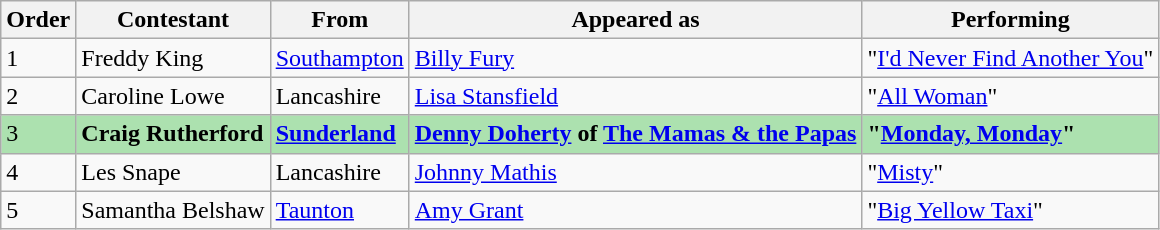<table class="wikitable">
<tr>
<th>Order</th>
<th>Contestant</th>
<th>From</th>
<th>Appeared as</th>
<th>Performing</th>
</tr>
<tr>
<td>1</td>
<td>Freddy King</td>
<td><a href='#'>Southampton</a></td>
<td><a href='#'>Billy Fury</a></td>
<td>"<a href='#'>I'd Never Find Another You</a>"</td>
</tr>
<tr>
<td>2</td>
<td>Caroline Lowe</td>
<td>Lancashire</td>
<td><a href='#'>Lisa Stansfield</a></td>
<td>"<a href='#'>All Woman</a>"</td>
</tr>
<tr style="background:#ACE1AF;">
<td>3</td>
<td><strong>Craig Rutherford</strong></td>
<td><strong><a href='#'>Sunderland</a></strong></td>
<td><strong><a href='#'>Denny Doherty</a> of <a href='#'>The Mamas & the Papas</a></strong></td>
<td><strong>"<a href='#'>Monday, Monday</a>"</strong></td>
</tr>
<tr>
<td>4</td>
<td>Les Snape</td>
<td>Lancashire</td>
<td><a href='#'>Johnny Mathis</a></td>
<td>"<a href='#'>Misty</a>"</td>
</tr>
<tr>
<td>5</td>
<td>Samantha Belshaw</td>
<td><a href='#'>Taunton</a></td>
<td><a href='#'>Amy Grant</a></td>
<td>"<a href='#'>Big Yellow Taxi</a>"</td>
</tr>
</table>
